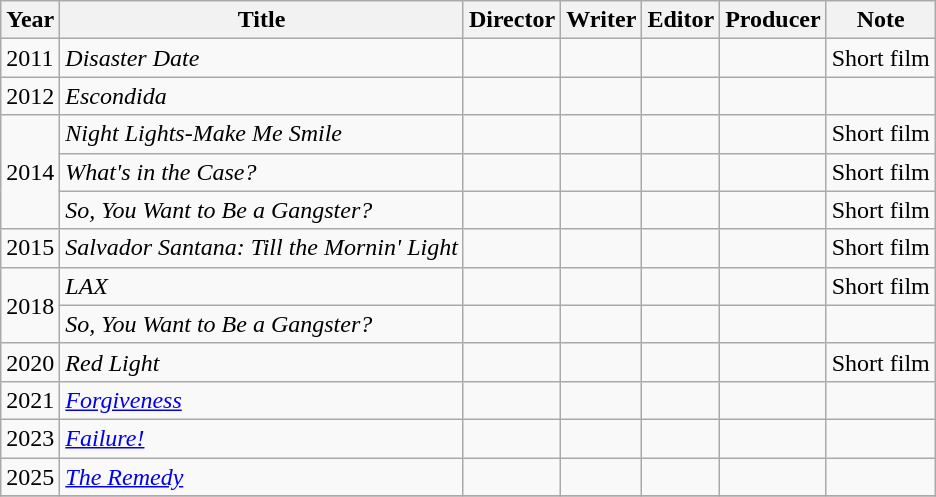<table class="wikitable sortable">
<tr>
<th>Year</th>
<th>Title</th>
<th>Director</th>
<th>Writer</th>
<th>Editor</th>
<th>Producer</th>
<th>Note</th>
</tr>
<tr>
<td>2011</td>
<td><em>Disaster Date</em></td>
<td></td>
<td></td>
<td></td>
<td></td>
<td>Short film</td>
</tr>
<tr>
<td>2012</td>
<td><em>Escondida</em></td>
<td></td>
<td></td>
<td></td>
<td></td>
<td></td>
</tr>
<tr>
<td rowspan="3">2014</td>
<td><em>Night Lights-Make Me Smile</em></td>
<td></td>
<td></td>
<td></td>
<td></td>
<td>Short film</td>
</tr>
<tr>
<td><em>What's in the Case?</em></td>
<td></td>
<td></td>
<td></td>
<td></td>
<td>Short film</td>
</tr>
<tr>
<td><em>So, You Want to Be a Gangster?</em></td>
<td></td>
<td></td>
<td></td>
<td></td>
<td>Short film</td>
</tr>
<tr>
<td>2015</td>
<td><em>Salvador Santana: Till the Mornin' Light</em></td>
<td></td>
<td></td>
<td></td>
<td></td>
<td>Short film</td>
</tr>
<tr>
<td rowspan="2">2018</td>
<td><em>LAX</em></td>
<td></td>
<td></td>
<td></td>
<td></td>
<td>Short film</td>
</tr>
<tr>
<td><em>So, You Want to Be a Gangster?</em></td>
<td></td>
<td></td>
<td></td>
<td></td>
<td></td>
</tr>
<tr>
<td>2020</td>
<td><em>Red Light</em></td>
<td></td>
<td></td>
<td></td>
<td></td>
<td>Short film</td>
</tr>
<tr>
<td>2021</td>
<td><em><a href='#'>Forgiveness</a></em></td>
<td></td>
<td></td>
<td></td>
<td></td>
<td></td>
</tr>
<tr>
<td>2023</td>
<td><em><a href='#'>Failure!</a></em></td>
<td></td>
<td></td>
<td></td>
<td></td>
<td></td>
</tr>
<tr>
<td>2025</td>
<td><em><a href='#'>The Remedy</a></em></td>
<td></td>
<td></td>
<td></td>
<td></td>
<td></td>
</tr>
<tr>
</tr>
</table>
